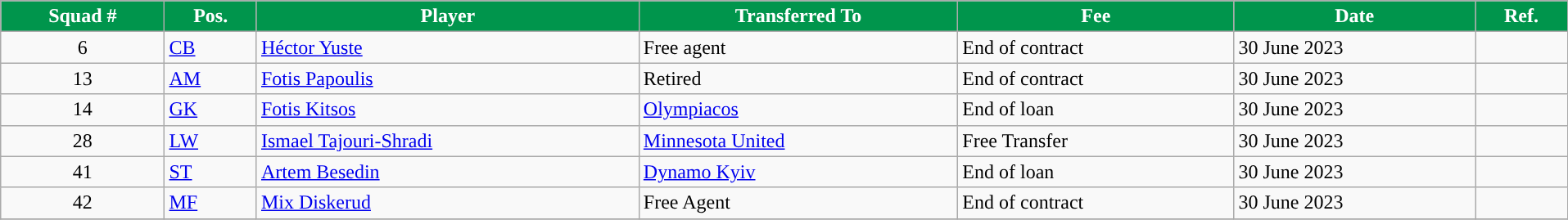<table class="wikitable sortable" style="width:101%; text-align:center; font-size:100%; text-align:left;">
<tr>
<th style="background:#00954C; color:#FFFFFF; ">Squad #</th>
<th style="background:#00954C; color:#FFFFFF; ">Pos.</th>
<th style="background:#00954C; color:#FFFFFF; ">Player</th>
<th style="background:#00954C; color:#FFFFFF; ">Transferred To</th>
<th style="background:#00954C; color:#FFFFFF; ">Fee</th>
<th style="background:#00954C; color:#FFFFFF; ">Date</th>
<th style="background:#00954C; color:#FFFFFF; ">Ref.</th>
</tr>
<tr>
<td align="center">6</td>
<td><a href='#'>CB</a></td>
<td> <a href='#'>Héctor Yuste</a></td>
<td>Free agent</td>
<td>End of contract</td>
<td>30 June 2023</td>
<td></td>
</tr>
<tr>
<td align="center">13</td>
<td><a href='#'>AM</a></td>
<td> <a href='#'>Fotis Papoulis</a></td>
<td>Retired</td>
<td>End of contract</td>
<td>30 June 2023</td>
<td></td>
</tr>
<tr>
<td align="center">14</td>
<td><a href='#'>GK</a></td>
<td> <a href='#'>Fotis Kitsos</a></td>
<td> <a href='#'>Olympiacos</a></td>
<td>End of loan</td>
<td>30 June 2023</td>
<td></td>
</tr>
<tr>
<td align="center">28</td>
<td><a href='#'>LW</a></td>
<td> <a href='#'>Ismael Tajouri-Shradi</a></td>
<td> <a href='#'>Minnesota United</a></td>
<td>Free Transfer</td>
<td>30 June 2023</td>
<td></td>
</tr>
<tr>
<td align="center">41</td>
<td><a href='#'>ST</a></td>
<td> <a href='#'>Artem Besedin</a></td>
<td> <a href='#'>Dynamo Kyiv</a></td>
<td>End of loan</td>
<td>30 June 2023</td>
<td></td>
</tr>
<tr>
<td align="center">42</td>
<td><a href='#'>MF</a></td>
<td> <a href='#'>Mix Diskerud</a></td>
<td>Free Agent</td>
<td>End of contract</td>
<td>30 June 2023</td>
<td></td>
</tr>
<tr>
</tr>
</table>
